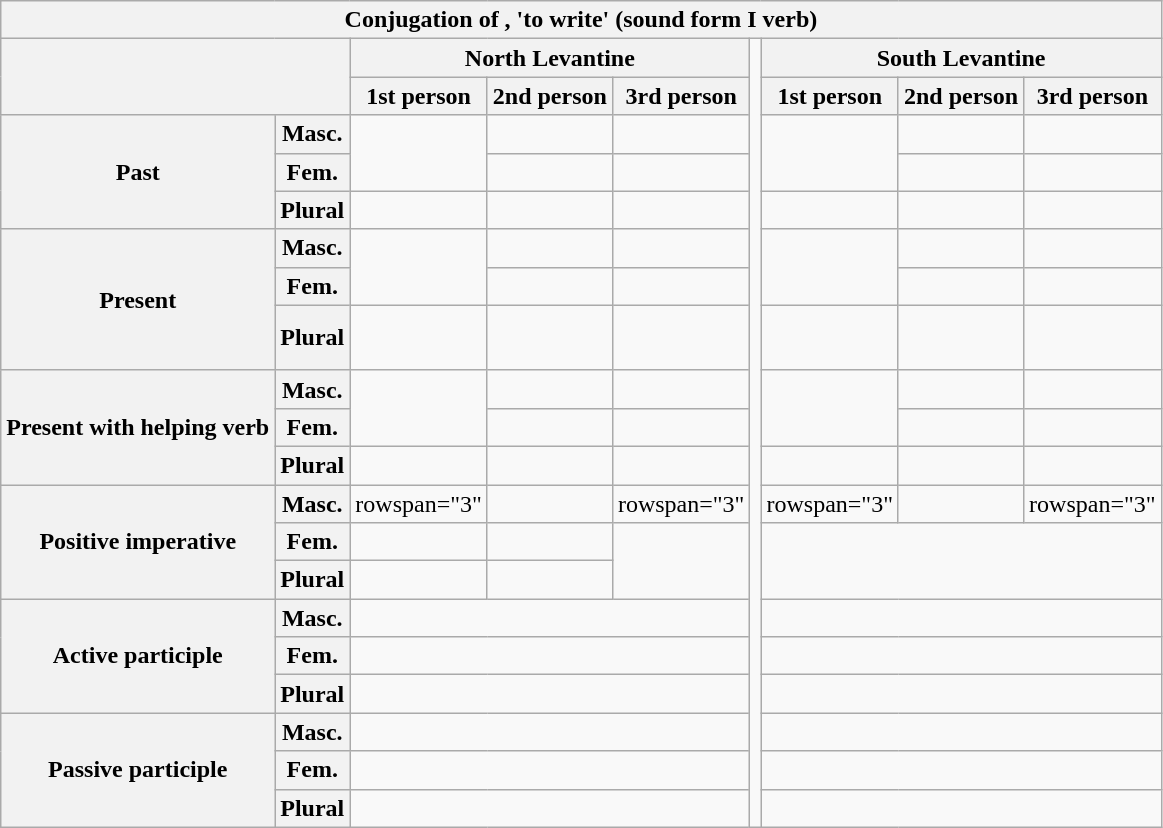<table class="wikitable" style="text-align:center;">
<tr>
<th colspan="9">Conjugation of , 'to write' (sound form I verb)</th>
</tr>
<tr>
<th colspan="2" rowspan="2"></th>
<th colspan="3">North Levantine</th>
<td rowspan="20"></td>
<th colspan="3">South Levantine</th>
</tr>
<tr>
<th>1st person</th>
<th>2nd person</th>
<th>3rd person</th>
<th>1st person</th>
<th>2nd person</th>
<th>3rd person</th>
</tr>
<tr>
<th rowspan="3">Past</th>
<th>Masc.</th>
<td rowspan="2"> </td>
<td> </td>
<td> </td>
<td rowspan="2"> </td>
<td> </td>
<td> </td>
</tr>
<tr>
<th>Fem.</th>
<td> </td>
<td> </td>
<td> </td>
<td> </td>
</tr>
<tr>
<th>Plural</th>
<td> </td>
<td> </td>
<td> </td>
<td> </td>
<td> </td>
<td> </td>
</tr>
<tr>
<th rowspan="3">Present</th>
<th>Masc.</th>
<td rowspan="2"> </td>
<td> </td>
<td> </td>
<td rowspan="2"> </td>
<td> </td>
<td> </td>
</tr>
<tr>
<th>Fem.</th>
<td> </td>
<td> </td>
<td> </td>
<td> </td>
</tr>
<tr>
<th>Plural</th>
<td> </td>
<td> </td>
<td> </td>
<td> <br> <br></td>
<td> </td>
<td> </td>
</tr>
<tr>
<th rowspan="3">Present with helping verb</th>
<th>Masc.</th>
<td rowspan="2"> </td>
<td> </td>
<td> </td>
<td rowspan="2"> </td>
<td> </td>
<td> </td>
</tr>
<tr>
<th>Fem.</th>
<td> </td>
<td> </td>
<td> </td>
<td> </td>
</tr>
<tr>
<th>Plural</th>
<td> </td>
<td> </td>
<td> </td>
<td> </td>
<td> </td>
<td> </td>
</tr>
<tr>
<th rowspan="3">Positive imperative</th>
<th>Masc.</th>
<td>rowspan="3" </td>
<td> </td>
<td>rowspan="3" </td>
<td>rowspan="3" </td>
<td> </td>
<td>rowspan="3" </td>
</tr>
<tr>
<th>Fem.</th>
<td> </td>
<td> </td>
</tr>
<tr>
<th>Plural</th>
<td> </td>
<td> </td>
</tr>
<tr>
<th rowspan="3">Active participle</th>
<th>Masc.</th>
<td colspan="3"> </td>
<td colspan="3"> </td>
</tr>
<tr>
<th>Fem.</th>
<td colspan="3"> </td>
<td colspan="3"> </td>
</tr>
<tr>
<th>Plural</th>
<td colspan="3"> </td>
<td colspan="3"> </td>
</tr>
<tr>
<th rowspan="3">Passive participle</th>
<th>Masc.</th>
<td colspan="3"> </td>
<td colspan="3"> </td>
</tr>
<tr>
<th>Fem.</th>
<td colspan="3"> </td>
<td colspan="3"> </td>
</tr>
<tr>
<th>Plural</th>
<td colspan="3"> </td>
<td colspan="3"> </td>
</tr>
</table>
